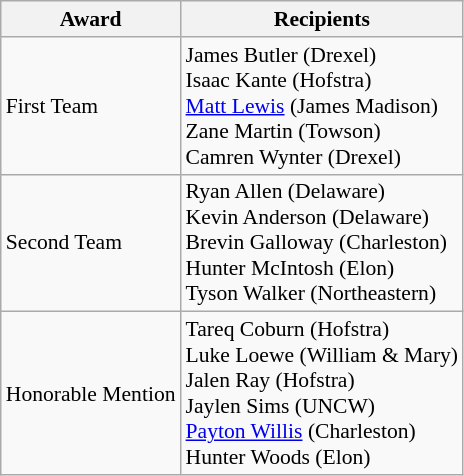<table class="wikitable" style="white-space:nowrap; font-size:90%;">
<tr>
<th>Award</th>
<th>Recipients</th>
</tr>
<tr>
<td>First Team</td>
<td>James Butler (Drexel)<br> Isaac Kante (Hofstra)<br> <a href='#'>Matt Lewis</a> (James Madison)<br> Zane Martin (Towson)<br> Camren Wynter (Drexel)</td>
</tr>
<tr>
<td>Second Team</td>
<td>Ryan Allen (Delaware)<br> Kevin Anderson (Delaware)<br> Brevin Galloway (Charleston)<br> Hunter McIntosh (Elon)<br> Tyson Walker (Northeastern)</td>
</tr>
<tr>
<td>Honorable Mention</td>
<td>Tareq Coburn (Hofstra)<br> Luke Loewe (William & Mary)<br> Jalen Ray (Hofstra)<br> Jaylen Sims (UNCW)<br> <a href='#'>Payton Willis</a> (Charleston)<br> Hunter Woods (Elon)</td>
</tr>
</table>
